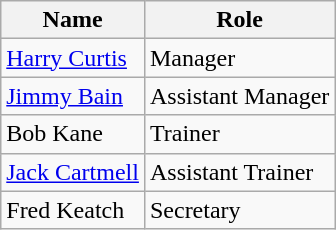<table class="wikitable">
<tr>
<th>Name</th>
<th>Role</th>
</tr>
<tr>
<td> <a href='#'>Harry Curtis</a></td>
<td>Manager</td>
</tr>
<tr>
<td> <a href='#'>Jimmy Bain</a></td>
<td>Assistant Manager</td>
</tr>
<tr>
<td> Bob Kane</td>
<td>Trainer</td>
</tr>
<tr>
<td> <a href='#'>Jack Cartmell</a></td>
<td>Assistant Trainer</td>
</tr>
<tr>
<td> Fred Keatch</td>
<td>Secretary</td>
</tr>
</table>
